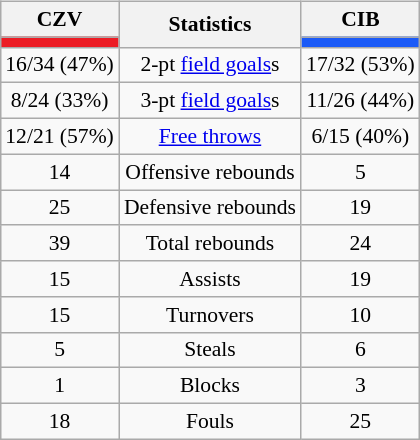<table style="width:100%;">
<tr>
<td valign=top align=right width=33%><br>













</td>
<td style="vertical-align:top; align:center; width:33%;"><br><table style="width:100%;">
<tr>
<td style="width=50%;"></td>
<td></td>
<td style="width=50%;"></td>
</tr>
</table>
<table class="wikitable" style="font-size:90%; text-align:center; margin:auto;" align=center>
<tr>
<th>CZV</th>
<th rowspan=2>Statistics</th>
<th>CIB</th>
</tr>
<tr>
<td style="background:#EC1C24;"></td>
<td style="background:#1B5AF7;"></td>
</tr>
<tr>
<td>16/34 (47%)</td>
<td>2-pt <a href='#'>field goals</a>s</td>
<td>17/32 (53%)</td>
</tr>
<tr>
<td>8/24 (33%)</td>
<td>3-pt <a href='#'>field goals</a>s</td>
<td>11/26 (44%)</td>
</tr>
<tr>
<td>12/21 (57%)</td>
<td><a href='#'>Free throws</a></td>
<td>6/15 (40%)</td>
</tr>
<tr>
<td>14</td>
<td>Offensive rebounds</td>
<td>5</td>
</tr>
<tr>
<td>25</td>
<td>Defensive rebounds</td>
<td>19</td>
</tr>
<tr>
<td>39</td>
<td>Total rebounds</td>
<td>24</td>
</tr>
<tr>
<td>15</td>
<td>Assists</td>
<td>19</td>
</tr>
<tr>
<td>15</td>
<td>Turnovers</td>
<td>10</td>
</tr>
<tr>
<td>5</td>
<td>Steals</td>
<td>6</td>
</tr>
<tr>
<td>1</td>
<td>Blocks</td>
<td>3</td>
</tr>
<tr>
<td>18</td>
<td>Fouls</td>
<td>25</td>
</tr>
</table>
</td>
<td style="vertical-align:top; align:left; width:33%;"><br>













</td>
</tr>
</table>
